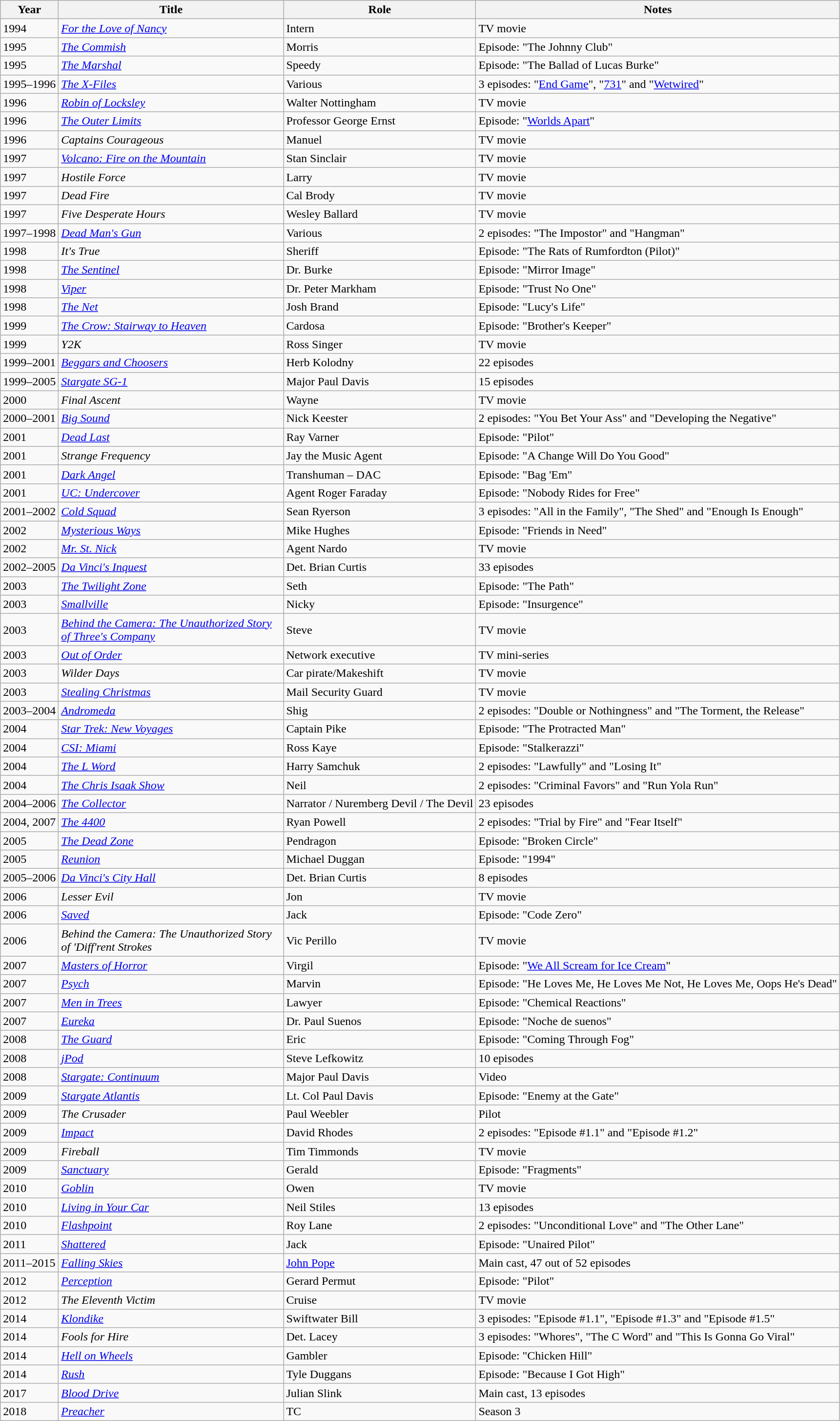<table class="wikitable sortable">
<tr>
<th>Year</th>
<th width="300px">Title</th>
<th>Role</th>
<th class="unsortable">Notes</th>
</tr>
<tr>
<td>1994</td>
<td><em><a href='#'>For the Love of Nancy</a></em></td>
<td>Intern</td>
<td>TV movie</td>
</tr>
<tr>
<td>1995</td>
<td><em><a href='#'>The Commish</a></em></td>
<td>Morris</td>
<td>Episode: "The Johnny Club"</td>
</tr>
<tr>
<td>1995</td>
<td><em><a href='#'>The Marshal</a></em></td>
<td>Speedy</td>
<td>Episode: "The Ballad of Lucas Burke"</td>
</tr>
<tr>
<td>1995–1996</td>
<td><em><a href='#'>The X-Files</a></em></td>
<td>Various</td>
<td>3 episodes: "<a href='#'>End Game</a>", "<a href='#'>731</a>" and "<a href='#'>Wetwired</a>"</td>
</tr>
<tr>
<td>1996</td>
<td><em><a href='#'>Robin of Locksley</a></em></td>
<td>Walter Nottingham</td>
<td>TV movie</td>
</tr>
<tr>
<td>1996</td>
<td><em><a href='#'>The Outer Limits</a></em></td>
<td>Professor George Ernst</td>
<td>Episode: "<a href='#'>Worlds Apart</a>"</td>
</tr>
<tr>
<td>1996</td>
<td><em>Captains Courageous</em></td>
<td>Manuel</td>
<td>TV movie</td>
</tr>
<tr>
<td>1997</td>
<td><em><a href='#'>Volcano: Fire on the Mountain</a></em></td>
<td>Stan Sinclair</td>
<td>TV movie</td>
</tr>
<tr>
<td>1997</td>
<td><em>Hostile Force</em></td>
<td>Larry</td>
<td>TV movie</td>
</tr>
<tr>
<td>1997</td>
<td><em>Dead Fire</em></td>
<td>Cal Brody</td>
<td>TV movie</td>
</tr>
<tr>
<td>1997</td>
<td><em>Five Desperate Hours</em></td>
<td>Wesley Ballard</td>
<td>TV movie</td>
</tr>
<tr>
<td>1997–1998</td>
<td><em><a href='#'>Dead Man's Gun</a></em></td>
<td>Various</td>
<td>2 episodes: "The Impostor" and "Hangman"</td>
</tr>
<tr>
<td>1998</td>
<td><em>It's True</em></td>
<td>Sheriff</td>
<td>Episode: "The Rats of Rumfordton (Pilot)"</td>
</tr>
<tr>
<td>1998</td>
<td><em><a href='#'>The Sentinel</a></em></td>
<td>Dr. Burke</td>
<td>Episode: "Mirror Image"</td>
</tr>
<tr>
<td>1998</td>
<td><em><a href='#'>Viper</a></em></td>
<td>Dr. Peter Markham</td>
<td>Episode: "Trust No One"</td>
</tr>
<tr>
<td>1998</td>
<td><em><a href='#'>The Net</a></em></td>
<td>Josh Brand</td>
<td>Episode: "Lucy's Life"</td>
</tr>
<tr>
<td>1999</td>
<td><em><a href='#'>The Crow: Stairway to Heaven</a></em></td>
<td>Cardosa</td>
<td>Episode: "Brother's Keeper"</td>
</tr>
<tr>
<td>1999</td>
<td><em>Y2K</em></td>
<td>Ross Singer</td>
<td>TV movie</td>
</tr>
<tr>
<td>1999–2001</td>
<td><em><a href='#'>Beggars and Choosers</a></em></td>
<td>Herb Kolodny</td>
<td>22 episodes</td>
</tr>
<tr>
<td>1999–2005</td>
<td><em><a href='#'>Stargate SG-1</a></em></td>
<td>Major Paul Davis</td>
<td>15 episodes</td>
</tr>
<tr>
<td>2000</td>
<td><em>Final Ascent</em></td>
<td>Wayne</td>
<td>TV movie</td>
</tr>
<tr>
<td>2000–2001</td>
<td><em><a href='#'>Big Sound</a></em></td>
<td>Nick Keester</td>
<td>2 episodes: "You Bet Your Ass" and "Developing the Negative"</td>
</tr>
<tr>
<td>2001</td>
<td><em><a href='#'>Dead Last</a></em></td>
<td>Ray Varner</td>
<td>Episode: "Pilot"</td>
</tr>
<tr>
<td>2001</td>
<td><em>Strange Frequency</em></td>
<td>Jay the Music Agent</td>
<td>Episode: "A Change Will Do You Good"</td>
</tr>
<tr>
<td>2001</td>
<td><em><a href='#'>Dark Angel</a></em></td>
<td>Transhuman – DAC</td>
<td>Episode: "Bag 'Em"</td>
</tr>
<tr>
<td>2001</td>
<td><em><a href='#'>UC: Undercover</a></em></td>
<td>Agent Roger Faraday</td>
<td>Episode: "Nobody Rides for Free"</td>
</tr>
<tr>
<td>2001–2002</td>
<td><em><a href='#'>Cold Squad</a></em></td>
<td>Sean Ryerson</td>
<td>3 episodes: "All in the Family", "The Shed" and "Enough Is Enough"</td>
</tr>
<tr>
<td>2002</td>
<td><em><a href='#'>Mysterious Ways</a></em></td>
<td>Mike Hughes</td>
<td>Episode: "Friends in Need"</td>
</tr>
<tr>
<td>2002</td>
<td><em><a href='#'>Mr. St. Nick</a></em></td>
<td>Agent Nardo</td>
<td>TV movie</td>
</tr>
<tr>
<td>2002–2005</td>
<td><em><a href='#'>Da Vinci's Inquest</a></em></td>
<td>Det. Brian Curtis</td>
<td>33 episodes</td>
</tr>
<tr>
<td>2003</td>
<td><em><a href='#'>The Twilight Zone</a></em></td>
<td>Seth</td>
<td>Episode: "The Path"</td>
</tr>
<tr>
<td>2003</td>
<td><em><a href='#'>Smallville</a></em></td>
<td>Nicky</td>
<td>Episode: "Insurgence"</td>
</tr>
<tr>
<td>2003</td>
<td><em><a href='#'>Behind the Camera: The Unauthorized Story of Three's Company</a></em></td>
<td>Steve</td>
<td>TV movie</td>
</tr>
<tr>
<td>2003</td>
<td><em><a href='#'>Out of Order</a></em></td>
<td>Network executive</td>
<td>TV mini-series</td>
</tr>
<tr>
<td>2003</td>
<td><em>Wilder Days</em></td>
<td>Car pirate/Makeshift</td>
<td>TV movie</td>
</tr>
<tr>
<td>2003</td>
<td><em><a href='#'>Stealing Christmas</a></em></td>
<td>Mail Security Guard</td>
<td>TV movie</td>
</tr>
<tr>
<td>2003–2004</td>
<td><em><a href='#'>Andromeda</a></em></td>
<td>Shig</td>
<td>2 episodes: "Double or Nothingness" and "The Torment, the Release"</td>
</tr>
<tr>
<td>2004</td>
<td><em><a href='#'>Star Trek: New Voyages</a></em></td>
<td>Captain Pike</td>
<td>Episode: "The Protracted Man"</td>
</tr>
<tr>
<td>2004</td>
<td><em><a href='#'>CSI: Miami</a></em></td>
<td>Ross Kaye</td>
<td>Episode: "Stalkerazzi"</td>
</tr>
<tr>
<td>2004</td>
<td><em><a href='#'>The L Word</a></em></td>
<td>Harry Samchuk</td>
<td>2 episodes: "Lawfully" and "Losing It"</td>
</tr>
<tr>
<td>2004</td>
<td><em><a href='#'>The Chris Isaak Show</a></em></td>
<td>Neil</td>
<td>2 episodes: "Criminal Favors" and "Run Yola Run"</td>
</tr>
<tr>
<td>2004–2006</td>
<td><em><a href='#'>The Collector</a></em></td>
<td>Narrator / Nuremberg Devil / The Devil</td>
<td>23 episodes</td>
</tr>
<tr>
<td>2004, 2007</td>
<td><em><a href='#'>The 4400</a></em></td>
<td>Ryan Powell</td>
<td>2 episodes: "Trial by Fire" and "Fear Itself"</td>
</tr>
<tr>
<td>2005</td>
<td><em><a href='#'>The Dead Zone</a></em></td>
<td>Pendragon</td>
<td>Episode: "Broken Circle"</td>
</tr>
<tr>
<td>2005</td>
<td><em><a href='#'>Reunion</a></em></td>
<td>Michael Duggan</td>
<td>Episode: "1994"</td>
</tr>
<tr>
<td>2005–2006</td>
<td><em><a href='#'>Da Vinci's City Hall</a></em></td>
<td>Det. Brian Curtis</td>
<td>8 episodes</td>
</tr>
<tr>
<td>2006</td>
<td><em>Lesser Evil</em></td>
<td>Jon</td>
<td>TV movie</td>
</tr>
<tr>
<td>2006</td>
<td><em><a href='#'>Saved</a></em></td>
<td>Jack</td>
<td>Episode: "Code Zero"</td>
</tr>
<tr>
<td>2006</td>
<td><em>Behind the Camera: The Unauthorized Story of 'Diff'rent Strokes</em></td>
<td>Vic Perillo</td>
<td>TV movie</td>
</tr>
<tr>
<td>2007</td>
<td><em><a href='#'>Masters of Horror</a></em></td>
<td>Virgil</td>
<td>Episode: "<a href='#'>We All Scream for Ice Cream</a>"</td>
</tr>
<tr>
<td>2007</td>
<td><em><a href='#'>Psych</a></em></td>
<td>Marvin</td>
<td>Episode: "He Loves Me, He Loves Me Not, He Loves Me, Oops He's Dead"</td>
</tr>
<tr>
<td>2007</td>
<td><em><a href='#'>Men in Trees</a></em></td>
<td>Lawyer</td>
<td>Episode: "Chemical Reactions"</td>
</tr>
<tr>
<td>2007</td>
<td><em><a href='#'>Eureka</a></em></td>
<td>Dr. Paul Suenos</td>
<td>Episode: "Noche de suenos"</td>
</tr>
<tr>
<td>2008</td>
<td><em><a href='#'>The Guard</a></em></td>
<td>Eric</td>
<td>Episode: "Coming Through Fog"</td>
</tr>
<tr>
<td>2008</td>
<td><em><a href='#'>jPod</a></em></td>
<td>Steve Lefkowitz</td>
<td>10 episodes</td>
</tr>
<tr>
<td>2008</td>
<td><em><a href='#'>Stargate: Continuum</a></em></td>
<td>Major Paul Davis</td>
<td>Video</td>
</tr>
<tr>
<td>2009</td>
<td><em><a href='#'>Stargate Atlantis</a></em></td>
<td>Lt. Col Paul Davis</td>
<td>Episode: "Enemy at the Gate"</td>
</tr>
<tr>
<td>2009</td>
<td><em>The Crusader</em></td>
<td>Paul Weebler</td>
<td>Pilot</td>
</tr>
<tr>
<td>2009</td>
<td><em><a href='#'>Impact</a></em></td>
<td>David Rhodes</td>
<td>2 episodes: "Episode #1.1" and "Episode #1.2"</td>
</tr>
<tr>
<td>2009</td>
<td><em>Fireball</em></td>
<td>Tim Timmonds</td>
<td>TV movie</td>
</tr>
<tr>
<td>2009</td>
<td><em><a href='#'>Sanctuary</a></em></td>
<td>Gerald</td>
<td>Episode: "Fragments"</td>
</tr>
<tr>
<td>2010</td>
<td><em><a href='#'>Goblin</a></em></td>
<td>Owen</td>
<td>TV movie</td>
</tr>
<tr>
<td>2010</td>
<td><em><a href='#'>Living in Your Car</a></em></td>
<td>Neil Stiles</td>
<td>13 episodes</td>
</tr>
<tr>
<td>2010</td>
<td><em><a href='#'>Flashpoint</a></em></td>
<td>Roy Lane</td>
<td>2 episodes: "Unconditional Love" and "The Other Lane"</td>
</tr>
<tr>
<td>2011</td>
<td><em><a href='#'>Shattered</a></em></td>
<td>Jack</td>
<td>Episode: "Unaired Pilot"</td>
</tr>
<tr>
<td>2011–2015</td>
<td><em><a href='#'>Falling Skies</a></em></td>
<td><a href='#'>John Pope</a></td>
<td>Main cast, 47 out of 52 episodes</td>
</tr>
<tr>
<td>2012</td>
<td><em><a href='#'>Perception</a></em></td>
<td>Gerard Permut</td>
<td>Episode: "Pilot"</td>
</tr>
<tr>
<td>2012</td>
<td><em>The Eleventh Victim</em></td>
<td>Cruise</td>
<td>TV movie</td>
</tr>
<tr>
<td>2014</td>
<td><em><a href='#'>Klondike</a></em></td>
<td>Swiftwater Bill</td>
<td>3 episodes: "Episode #1.1", "Episode #1.3" and "Episode #1.5"</td>
</tr>
<tr>
<td>2014</td>
<td><em>Fools for Hire</em></td>
<td>Det. Lacey</td>
<td>3 episodes: "Whores", "The C Word" and "This Is Gonna Go Viral"</td>
</tr>
<tr>
<td>2014</td>
<td><em><a href='#'>Hell on Wheels</a></em></td>
<td>Gambler</td>
<td>Episode: "Chicken Hill"</td>
</tr>
<tr>
<td>2014</td>
<td><em><a href='#'>Rush</a></em></td>
<td>Tyle Duggans</td>
<td>Episode: "Because I Got High"</td>
</tr>
<tr>
<td>2017</td>
<td><em><a href='#'>Blood Drive</a></em></td>
<td>Julian Slink</td>
<td>Main cast, 13 episodes</td>
</tr>
<tr>
<td>2018</td>
<td><em><a href='#'>Preacher</a></em></td>
<td>TC</td>
<td>Season 3</td>
</tr>
</table>
